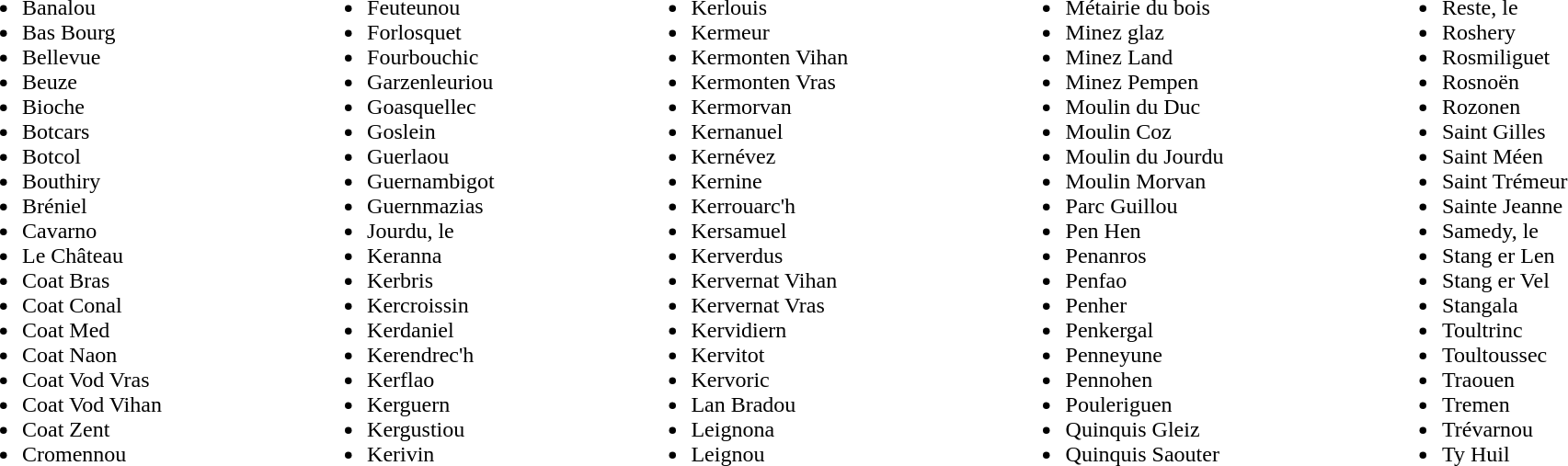<table cellpadding="2" cellspacing="2" border="0" style="width: 100%;">
<tr valign="top">
<td><br><ul><li>Banalou</li><li>Bas Bourg</li><li>Bellevue</li><li>Beuze</li><li>Bioche</li><li>Botcars</li><li>Botcol</li><li>Bouthiry</li><li>Bréniel</li><li>Cavarno</li><li>Le Château</li><li>Coat Bras</li><li>Coat Conal</li><li>Coat Med</li><li>Coat Naon</li><li>Coat Vod Vras</li><li>Coat Vod Vihan</li><li>Coat Zent</li><li>Cromennou</li></ul></td>
<td><br><ul><li>Feuteunou</li><li>Forlosquet</li><li>Fourbouchic</li><li>Garzenleuriou</li><li>Goasquellec</li><li>Goslein</li><li>Guerlaou</li><li>Guernambigot</li><li>Guernmazias</li><li>Jourdu, le</li><li>Keranna</li><li>Kerbris</li><li>Kercroissin</li><li>Kerdaniel</li><li>Kerendrec'h</li><li>Kerflao</li><li>Kerguern</li><li>Kergustiou</li><li>Kerivin</li></ul></td>
<td><br><ul><li>Kerlouis</li><li>Kermeur</li><li>Kermonten Vihan</li><li>Kermonten Vras</li><li>Kermorvan</li><li>Kernanuel</li><li>Kernévez</li><li>Kernine</li><li>Kerrouarc'h</li><li>Kersamuel</li><li>Kerverdus</li><li>Kervernat Vihan</li><li>Kervernat Vras</li><li>Kervidiern</li><li>Kervitot</li><li>Kervoric</li><li>Lan Bradou</li><li>Leignona</li><li>Leignou</li></ul></td>
<td><br><ul><li>Métairie du bois</li><li>Minez glaz</li><li>Minez Land</li><li>Minez Pempen</li><li>Moulin du Duc</li><li>Moulin Coz</li><li>Moulin du Jourdu</li><li>Moulin Morvan</li><li>Parc Guillou</li><li>Pen Hen</li><li>Penanros</li><li>Penfao</li><li>Penher</li><li>Penkergal</li><li>Penneyune</li><li>Pennohen</li><li>Pouleriguen</li><li>Quinquis Gleiz</li><li>Quinquis Saouter</li></ul></td>
<td><br><ul><li>Reste, le</li><li>Roshery</li><li>Rosmiliguet</li><li>Rosnoën</li><li>Rozonen</li><li>Saint Gilles</li><li>Saint Méen</li><li>Saint Trémeur</li><li>Sainte Jeanne</li><li>Samedy, le</li><li>Stang er Len</li><li>Stang er Vel</li><li>Stangala</li><li>Toultrinc</li><li>Toultoussec</li><li>Traouen</li><li>Tremen</li><li>Trévarnou</li><li>Ty Huil</li></ul></td>
</tr>
</table>
